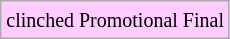<table class="wikitable">
<tr>
<td style="background:#fcf;"><small>clinched Promotional Final</small></td>
</tr>
</table>
